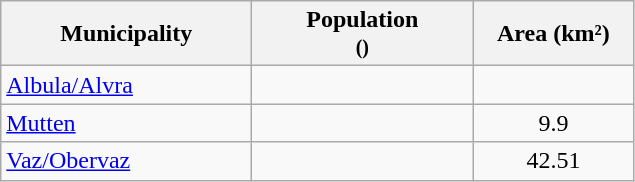<table class="wikitable">
<tr>
<th width="160">Municipality</th>
<th width="140">Population <br><small>()</small></th>
<th width="100">Area (km²)</th>
</tr>
<tr>
<td><a href='#'>Albula/Alvra</a></td>
<td align="center"></td>
<td align="center"></td>
</tr>
<tr>
<td><a href='#'>Mutten</a></td>
<td align="center"></td>
<td align="center">9.9</td>
</tr>
<tr>
<td><a href='#'>Vaz/Obervaz</a></td>
<td align="center"></td>
<td align="center">42.51</td>
</tr>
</table>
